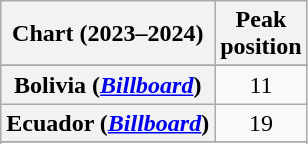<table class="wikitable sortable plainrowheaders" style="text-align:center">
<tr>
<th scope="col">Chart (2023–2024)</th>
<th scope="col">Peak<br>position</th>
</tr>
<tr>
</tr>
<tr>
<th scope="row">Bolivia (<em><a href='#'>Billboard</a></em>)</th>
<td>11</td>
</tr>
<tr>
<th scope="row">Ecuador (<em><a href='#'>Billboard</a></em>)</th>
<td>19</td>
</tr>
<tr>
</tr>
<tr>
</tr>
<tr>
</tr>
<tr>
</tr>
</table>
